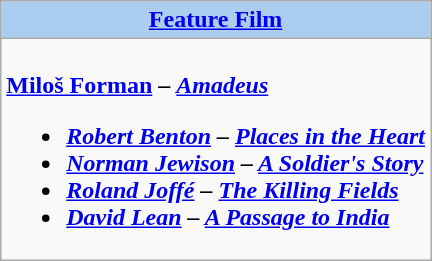<table class=wikitable style="width="100%">
<tr>
<th colspan="2" style="background:#abcdef;"><a href='#'>Feature Film</a></th>
</tr>
<tr>
<td colspan="2" style="vertical-align:top;"><br><strong><a href='#'>Miloš Forman</a> – <em><a href='#'>Amadeus</a><strong><em><ul><li><a href='#'>Robert Benton</a> – </em><a href='#'>Places in the Heart</a><em></li><li><a href='#'>Norman Jewison</a> – </em><a href='#'>A Soldier's Story</a><em></li><li><a href='#'>Roland Joffé</a> – </em><a href='#'>The Killing Fields</a><em></li><li><a href='#'>David Lean</a> – </em><a href='#'>A Passage to India</a><em></li></ul></td>
</tr>
</table>
